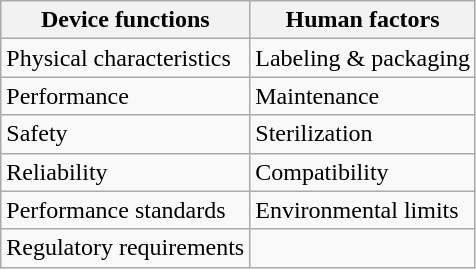<table class="wikitable">
<tr>
<th>Device functions</th>
<th>Human factors</th>
</tr>
<tr>
<td>Physical characteristics</td>
<td>Labeling & packaging</td>
</tr>
<tr>
<td>Performance</td>
<td>Maintenance</td>
</tr>
<tr>
<td>Safety</td>
<td>Sterilization</td>
</tr>
<tr>
<td>Reliability</td>
<td>Compatibility</td>
</tr>
<tr>
<td>Performance standards</td>
<td>Environmental limits</td>
</tr>
<tr>
<td>Regulatory requirements</td>
<td></td>
</tr>
</table>
